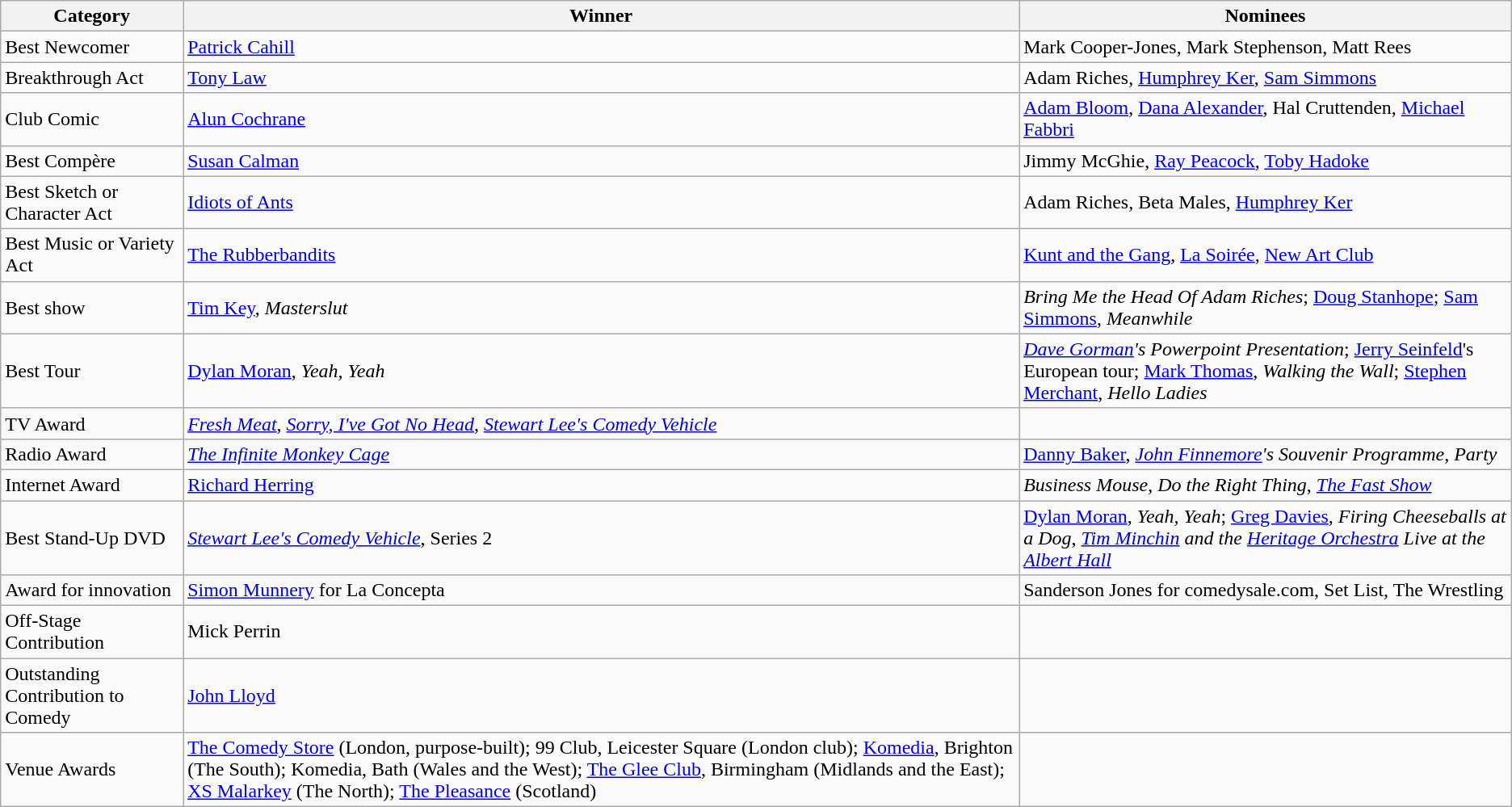<table class="wikitable">
<tr>
<th>Category</th>
<th>Winner</th>
<th>Nominees</th>
</tr>
<tr>
<td>Best Newcomer</td>
<td><a href='#'>Patrick Cahill</a></td>
<td>Mark Cooper-Jones, Mark Stephenson, Matt Rees</td>
</tr>
<tr>
<td>Breakthrough Act</td>
<td><a href='#'>Tony Law</a></td>
<td>Adam Riches, <a href='#'>Humphrey Ker</a>, <a href='#'>Sam Simmons</a></td>
</tr>
<tr>
<td>Club Comic</td>
<td><a href='#'>Alun Cochrane</a></td>
<td><a href='#'>Adam Bloom</a>, <a href='#'>Dana Alexander</a>, Hal Cruttenden, <a href='#'>Michael Fabbri</a></td>
</tr>
<tr>
<td>Best Compère</td>
<td><a href='#'>Susan Calman</a></td>
<td>Jimmy McGhie, <a href='#'>Ray Peacock</a>, <a href='#'>Toby Hadoke</a></td>
</tr>
<tr>
<td>Best Sketch or Character Act</td>
<td><a href='#'>Idiots of Ants</a></td>
<td>Adam Riches, Beta Males, <a href='#'>Humphrey Ker</a></td>
</tr>
<tr>
<td>Best Music or Variety Act</td>
<td><a href='#'>The Rubberbandits</a></td>
<td><a href='#'>Kunt and the Gang</a>, <a href='#'>La Soirée</a>, <a href='#'>New Art Club</a></td>
</tr>
<tr>
<td>Best show</td>
<td><a href='#'>Tim Key</a>, <em>Masterslut</em></td>
<td><em>Bring Me the Head Of Adam Riches</em>; <a href='#'>Doug Stanhope</a>; <a href='#'>Sam Simmons</a>, <em>Meanwhile</em></td>
</tr>
<tr>
<td>Best Tour</td>
<td><a href='#'>Dylan Moran</a>, <em>Yeah, Yeah</em></td>
<td><em><a href='#'>Dave Gorman</a>'s Powerpoint Presentation</em>; <a href='#'>Jerry Seinfeld</a>'s European tour; <a href='#'>Mark Thomas</a>, <em>Walking the Wall</em>; <a href='#'>Stephen Merchant</a>, <em>Hello Ladies</em></td>
</tr>
<tr>
<td>TV Award</td>
<td><em><a href='#'>Fresh Meat</a></em>, <em><a href='#'>Sorry, I've Got No Head</a></em>, <em><a href='#'>Stewart Lee's Comedy Vehicle</a></em></td>
<td></td>
</tr>
<tr>
<td>Radio Award</td>
<td><em><a href='#'>The Infinite Monkey Cage</a></em></td>
<td><a href='#'>Danny Baker</a>, <em><a href='#'>John Finnemore</a>'s Souvenir Programme</em>, <em>Party</em></td>
</tr>
<tr>
<td>Internet Award</td>
<td><a href='#'>Richard Herring</a></td>
<td><em>Business Mouse</em>, <em>Do the Right Thing</em>, <em><a href='#'>The Fast Show</a></em></td>
</tr>
<tr>
<td>Best Stand-Up DVD</td>
<td><em><a href='#'>Stewart Lee's Comedy Vehicle</a></em>, Series 2</td>
<td><a href='#'>Dylan Moran</a>, <em>Yeah, Yeah</em>; <a href='#'>Greg Davies</a>, <em>Firing Cheeseballs at a Dog</em>, <em><a href='#'>Tim Minchin</a> and the <a href='#'>Heritage Orchestra</a> Live at the <a href='#'>Albert Hall</a></em></td>
</tr>
<tr>
<td>Award for innovation</td>
<td><a href='#'>Simon Munnery</a> for La Concepta</td>
<td>Sanderson Jones for comedysale.com, Set List, The Wrestling</td>
</tr>
<tr>
<td>Off-Stage Contribution</td>
<td>Mick Perrin</td>
<td></td>
</tr>
<tr>
<td>Outstanding Contribution to Comedy</td>
<td><a href='#'>John Lloyd</a></td>
<td></td>
</tr>
<tr>
<td>Venue Awards</td>
<td><a href='#'>The Comedy Store</a> (London, purpose-built); 99 Club, Leicester Square (London club); <a href='#'>Komedia</a>, Brighton (The South); Komedia, Bath (Wales and the West); <a href='#'>The Glee Club</a>, Birmingham (Midlands and the East); <a href='#'>XS Malarkey</a> (The North); <a href='#'>The Pleasance</a> (Scotland)</td>
<td></td>
</tr>
</table>
